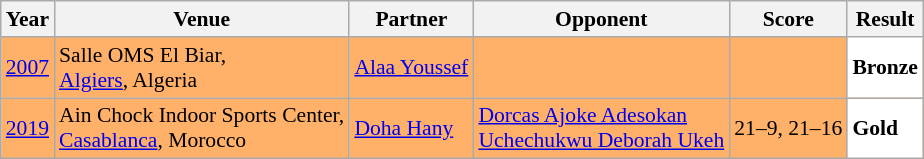<table class="sortable wikitable" style="font-size: 90%;">
<tr>
<th>Year</th>
<th>Venue</th>
<th>Partner</th>
<th>Opponent</th>
<th>Score</th>
<th>Result</th>
</tr>
<tr style="background:#FFB069">
<td align="center"><a href='#'>2007</a></td>
<td align="left">Salle OMS El Biar,<br><a href='#'>Algiers</a>, Algeria</td>
<td align="left"> <a href='#'>Alaa Youssef</a></td>
<td align="left"> <br> </td>
<td align="left"></td>
<td style="text-align:left; background:white"> <strong>Bronze</strong></td>
</tr>
<tr style="background:#FFB069">
<td align="center"><a href='#'>2019</a></td>
<td align="left">Ain Chock Indoor Sports Center,<br><a href='#'>Casablanca</a>, Morocco</td>
<td align="left"> <a href='#'>Doha Hany</a></td>
<td align="left"> <a href='#'>Dorcas Ajoke Adesokan</a> <br>  <a href='#'>Uchechukwu Deborah Ukeh</a></td>
<td align="left">21–9, 21–16</td>
<td style="text-align:left; background:white"> <strong>Gold</strong></td>
</tr>
</table>
